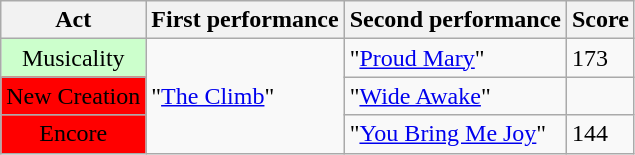<table class="wikitable">
<tr>
<th>Act</th>
<th>First performance</th>
<th>Second performance</th>
<th>Score</th>
</tr>
<tr>
<td style="background:#cfc; text-align:center;">Musicality</td>
<td rowspan=3>"<a href='#'>The Climb</a>"</td>
<td>"<a href='#'>Proud Mary</a>"</td>
<td>173</td>
</tr>
<tr>
<td style="background:red; text-align:center;">New Creation</td>
<td>"<a href='#'>Wide Awake</a>"</td>
<td></td>
</tr>
<tr>
<td style="background:red; text-align:center;">Encore</td>
<td>"<a href='#'>You Bring Me Joy</a>"</td>
<td>144</td>
</tr>
</table>
